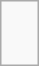<table cellpadding="10" style="margin: 0em 3em 0em 3em; background: #f9f9f9; border: 1px #aaa solid">
<tr>
<td><br></td>
</tr>
</table>
